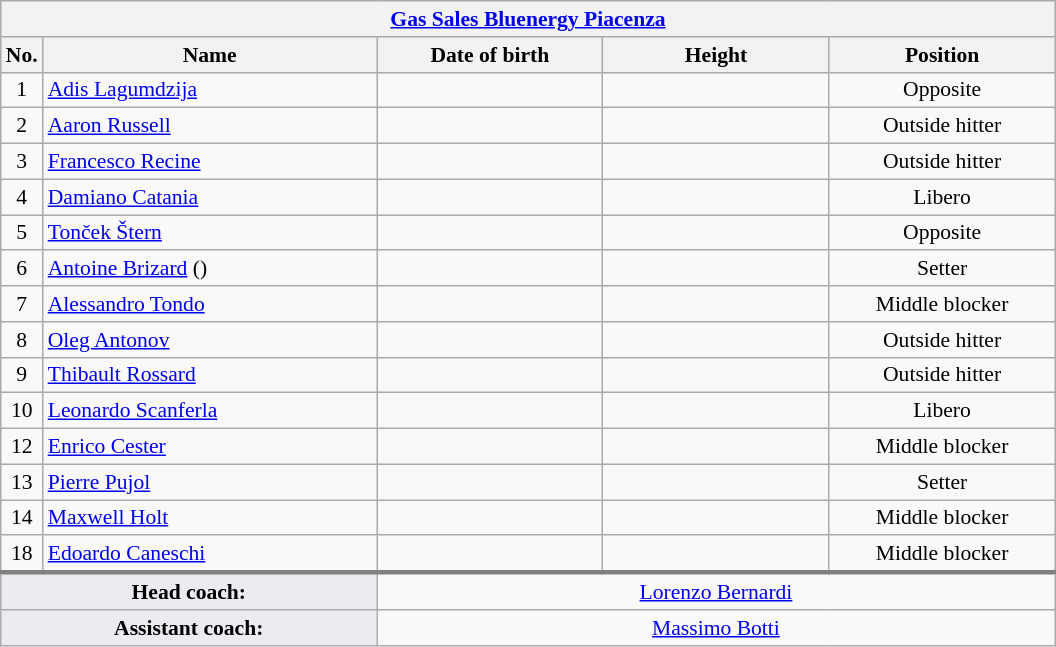<table class="wikitable collapsible collapsed" style="font-size:90%; text-align:center">
<tr>
<th colspan=5 style="width:30em"><a href='#'>Gas Sales Bluenergy Piacenza</a></th>
</tr>
<tr>
<th>No.</th>
<th style="width:15em">Name</th>
<th style="width:10em">Date of birth</th>
<th style="width:10em">Height</th>
<th style="width:10em">Position</th>
</tr>
<tr>
<td>1</td>
<td align=left> <a href='#'>Adis Lagumdzija</a></td>
<td align=right></td>
<td></td>
<td>Opposite</td>
</tr>
<tr>
<td>2</td>
<td align=left> <a href='#'>Aaron Russell</a></td>
<td align=right></td>
<td></td>
<td>Outside hitter</td>
</tr>
<tr>
<td>3</td>
<td align=left> <a href='#'>Francesco Recine</a></td>
<td align=right></td>
<td></td>
<td>Outside hitter</td>
</tr>
<tr>
<td>4</td>
<td align=left> <a href='#'>Damiano Catania</a></td>
<td align=right></td>
<td></td>
<td>Libero</td>
</tr>
<tr>
<td>5</td>
<td align=left> <a href='#'>Tonček Štern</a></td>
<td align=right></td>
<td></td>
<td>Opposite</td>
</tr>
<tr>
<td>6</td>
<td align=left> <a href='#'>Antoine Brizard</a> ()</td>
<td align=right></td>
<td></td>
<td>Setter</td>
</tr>
<tr>
<td>7</td>
<td align=left> <a href='#'>Alessandro Tondo</a></td>
<td align=right></td>
<td></td>
<td>Middle blocker</td>
</tr>
<tr>
<td>8</td>
<td align=left> <a href='#'>Oleg Antonov</a></td>
<td align=right></td>
<td></td>
<td>Outside hitter</td>
</tr>
<tr>
<td>9</td>
<td align=left> <a href='#'>Thibault Rossard</a></td>
<td align=right></td>
<td></td>
<td>Outside hitter</td>
</tr>
<tr>
<td>10</td>
<td align=left> <a href='#'>Leonardo Scanferla</a></td>
<td align=right></td>
<td></td>
<td>Libero</td>
</tr>
<tr>
<td>12</td>
<td align=left> <a href='#'>Enrico Cester</a></td>
<td align=right></td>
<td></td>
<td>Middle blocker</td>
</tr>
<tr>
<td>13</td>
<td align=left> <a href='#'>Pierre Pujol</a></td>
<td align=right></td>
<td></td>
<td>Setter</td>
</tr>
<tr>
<td>14</td>
<td align=left> <a href='#'>Maxwell Holt</a></td>
<td align=right></td>
<td></td>
<td>Middle blocker</td>
</tr>
<tr>
<td>18</td>
<td align=left> <a href='#'>Edoardo Caneschi</a></td>
<td align=right></td>
<td></td>
<td>Middle blocker</td>
</tr>
<tr style="border-top: 3px solid grey">
<td colspan=2 style="background:#EAECF0"><strong>Head coach:</strong></td>
<td colspan=3> <a href='#'>Lorenzo Bernardi</a></td>
</tr>
<tr>
<td colspan=2 style="background:#EAECF0"><strong>Assistant coach:</strong></td>
<td colspan=3> <a href='#'>Massimo Botti</a></td>
</tr>
</table>
